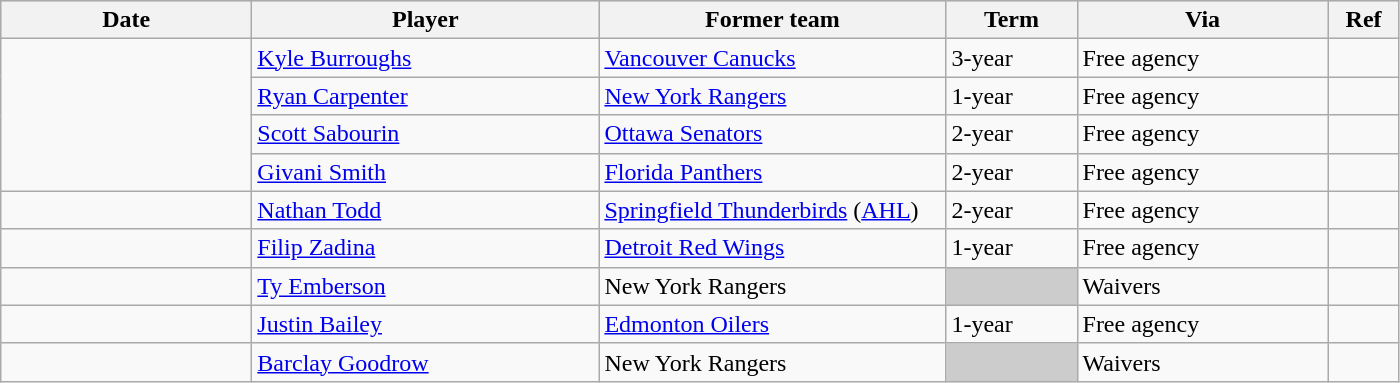<table class="wikitable">
<tr style="background:#ddd; text-align:center;">
<th style="width: 10em;">Date</th>
<th style="width: 14em;">Player</th>
<th style="width: 14em;">Former team</th>
<th style="width: 5em;">Term</th>
<th style="width: 10em;">Via</th>
<th style="width: 2.5em;">Ref</th>
</tr>
<tr>
<td rowspan=4></td>
<td><a href='#'>Kyle Burroughs</a></td>
<td><a href='#'>Vancouver Canucks</a></td>
<td>3-year</td>
<td>Free agency</td>
<td></td>
</tr>
<tr>
<td><a href='#'>Ryan Carpenter</a></td>
<td><a href='#'>New York Rangers</a></td>
<td>1-year</td>
<td>Free agency</td>
<td></td>
</tr>
<tr>
<td><a href='#'>Scott Sabourin</a></td>
<td><a href='#'>Ottawa Senators</a></td>
<td>2-year</td>
<td>Free agency</td>
<td></td>
</tr>
<tr>
<td><a href='#'>Givani Smith</a></td>
<td><a href='#'>Florida Panthers</a></td>
<td>2-year</td>
<td>Free agency</td>
<td></td>
</tr>
<tr>
<td></td>
<td><a href='#'>Nathan Todd</a></td>
<td><a href='#'>Springfield Thunderbirds</a> (<a href='#'>AHL</a>)</td>
<td>2-year</td>
<td>Free agency</td>
<td></td>
</tr>
<tr>
<td></td>
<td><a href='#'>Filip Zadina</a></td>
<td><a href='#'>Detroit Red Wings</a></td>
<td>1-year</td>
<td>Free agency</td>
<td></td>
</tr>
<tr>
<td></td>
<td><a href='#'>Ty Emberson</a></td>
<td>New York Rangers</td>
<td style="background:#ccc;"></td>
<td>Waivers</td>
<td></td>
</tr>
<tr>
<td></td>
<td><a href='#'>Justin Bailey</a></td>
<td><a href='#'>Edmonton Oilers</a></td>
<td>1-year</td>
<td>Free agency</td>
<td></td>
</tr>
<tr>
<td></td>
<td><a href='#'>Barclay Goodrow </a></td>
<td>New York Rangers</td>
<td style="background:#ccc;"></td>
<td>Waivers</td>
<td></td>
</tr>
</table>
